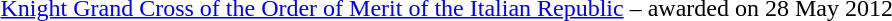<table>
<tr>
<td></td>
<td><a href='#'>Knight Grand Cross of the Order of Merit of the Italian Republic</a> – awarded on 28 May 2012</td>
</tr>
</table>
